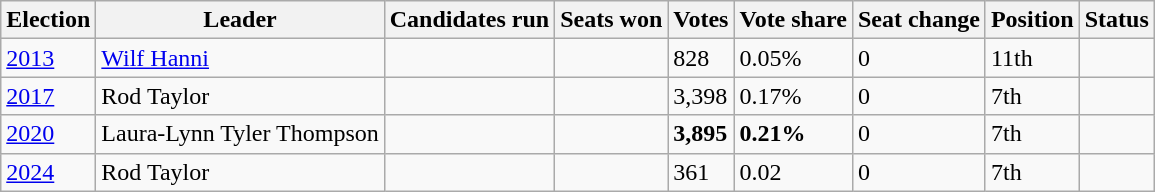<table class="wikitable">
<tr>
<th>Election</th>
<th>Leader</th>
<th>Candidates run</th>
<th>Seats won</th>
<th>Votes</th>
<th>Vote share</th>
<th>Seat change</th>
<th>Position</th>
<th>Status</th>
</tr>
<tr>
<td><a href='#'>2013</a></td>
<td><a href='#'>Wilf Hanni</a></td>
<td></td>
<td></td>
<td>828</td>
<td>0.05%</td>
<td> 0</td>
<td> 11th</td>
<td></td>
</tr>
<tr>
<td><a href='#'>2017</a></td>
<td>Rod Taylor</td>
<td></td>
<td></td>
<td> 3,398</td>
<td> 0.17%</td>
<td> 0</td>
<td> 7th</td>
<td></td>
</tr>
<tr>
<td><a href='#'>2020</a></td>
<td>Laura-Lynn Tyler Thompson</td>
<td></td>
<td></td>
<td> <strong>3,895</strong></td>
<td> <strong>0.21%</strong></td>
<td> 0</td>
<td> 7th</td>
<td></td>
</tr>
<tr>
<td><a href='#'>2024</a></td>
<td>Rod Taylor</td>
<td></td>
<td></td>
<td> 361</td>
<td> 0.02</td>
<td> 0</td>
<td> 7th</td>
<td></td>
</tr>
</table>
